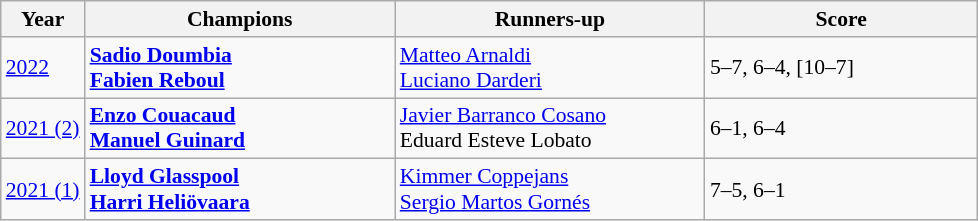<table class="wikitable" style="font-size:90%">
<tr>
<th>Year</th>
<th width="200">Champions</th>
<th width="200">Runners-up</th>
<th width="175">Score</th>
</tr>
<tr>
<td><a href='#'>2022</a></td>
<td> <strong><a href='#'>Sadio Doumbia</a></strong><br> <strong><a href='#'>Fabien Reboul</a></strong></td>
<td> <a href='#'>Matteo Arnaldi</a><br> <a href='#'>Luciano Darderi</a></td>
<td>5–7, 6–4, [10–7]</td>
</tr>
<tr>
<td><a href='#'>2021 (2)</a></td>
<td> <strong><a href='#'>Enzo Couacaud</a></strong><br> <strong><a href='#'>Manuel Guinard</a></strong></td>
<td> <a href='#'>Javier Barranco Cosano</a><br> Eduard Esteve Lobato</td>
<td>6–1, 6–4</td>
</tr>
<tr>
<td><a href='#'>2021 (1)</a></td>
<td> <strong><a href='#'>Lloyd Glasspool</a></strong><br> <strong><a href='#'>Harri Heliövaara</a></strong></td>
<td> <a href='#'>Kimmer Coppejans</a><br> <a href='#'>Sergio Martos Gornés</a></td>
<td>7–5, 6–1</td>
</tr>
</table>
